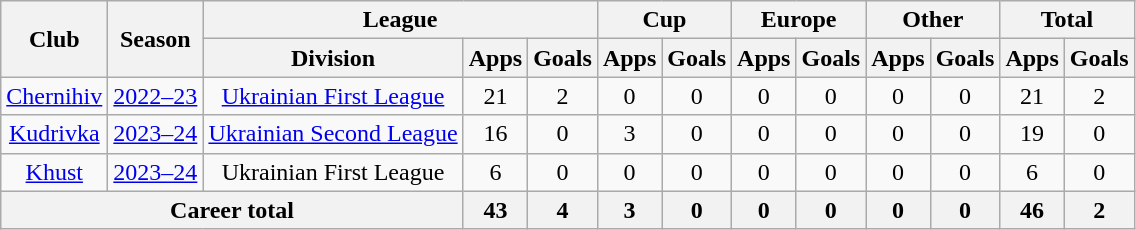<table class="wikitable" style="text-align:center">
<tr>
<th rowspan="2">Club</th>
<th rowspan="2">Season</th>
<th colspan="3">League</th>
<th colspan="2">Cup</th>
<th colspan="2">Europe</th>
<th colspan="2">Other</th>
<th colspan="2">Total</th>
</tr>
<tr>
<th>Division</th>
<th>Apps</th>
<th>Goals</th>
<th>Apps</th>
<th>Goals</th>
<th>Apps</th>
<th>Goals</th>
<th>Apps</th>
<th>Goals</th>
<th>Apps</th>
<th>Goals</th>
</tr>
<tr>
<td><a href='#'>Chernihiv</a></td>
<td><a href='#'>2022–23</a></td>
<td><a href='#'>Ukrainian First League</a></td>
<td>21</td>
<td>2</td>
<td>0</td>
<td>0</td>
<td>0</td>
<td>0</td>
<td>0</td>
<td>0</td>
<td>21</td>
<td>2</td>
</tr>
<tr>
<td><a href='#'>Kudrivka</a></td>
<td><a href='#'>2023–24</a></td>
<td><a href='#'>Ukrainian Second League</a></td>
<td>16</td>
<td>0</td>
<td>3</td>
<td>0</td>
<td>0</td>
<td>0</td>
<td>0</td>
<td>0</td>
<td>19</td>
<td>0</td>
</tr>
<tr>
<td><a href='#'>Khust</a></td>
<td><a href='#'>2023–24</a></td>
<td>Ukrainian First League</td>
<td>6</td>
<td>0</td>
<td>0</td>
<td>0</td>
<td>0</td>
<td>0</td>
<td>0</td>
<td>0</td>
<td>6</td>
<td>0</td>
</tr>
<tr>
<th colspan="3">Career total</th>
<th>43</th>
<th>4</th>
<th>3</th>
<th>0</th>
<th>0</th>
<th>0</th>
<th>0</th>
<th>0</th>
<th>46</th>
<th>2</th>
</tr>
</table>
